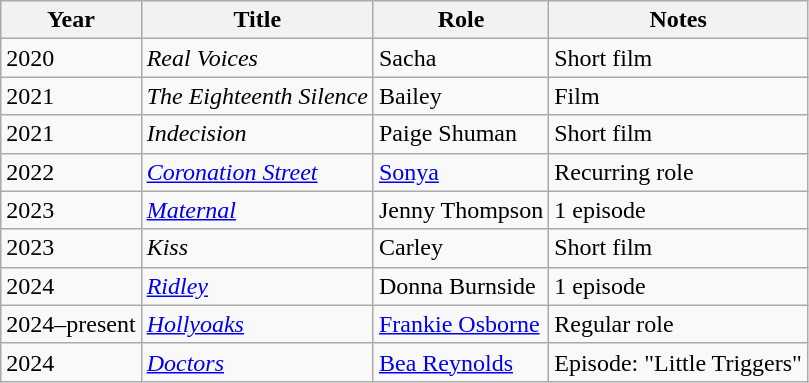<table class="wikitable">
<tr>
<th>Year</th>
<th>Title</th>
<th>Role</th>
<th>Notes</th>
</tr>
<tr>
<td>2020</td>
<td><em>Real Voices</em></td>
<td>Sacha</td>
<td>Short film</td>
</tr>
<tr>
<td>2021</td>
<td><em>The Eighteenth Silence</em></td>
<td>Bailey</td>
<td>Film</td>
</tr>
<tr>
<td>2021</td>
<td><em>Indecision</em></td>
<td>Paige Shuman</td>
<td>Short film</td>
</tr>
<tr>
<td>2022</td>
<td><em><a href='#'>Coronation Street</a></em></td>
<td><a href='#'>Sonya</a></td>
<td>Recurring role</td>
</tr>
<tr>
<td>2023</td>
<td><em><a href='#'>Maternal</a></em></td>
<td>Jenny Thompson</td>
<td>1 episode</td>
</tr>
<tr>
<td>2023</td>
<td><em>Kiss</em></td>
<td>Carley</td>
<td>Short film</td>
</tr>
<tr>
<td>2024</td>
<td><em><a href='#'>Ridley</a></em></td>
<td>Donna Burnside</td>
<td>1 episode</td>
</tr>
<tr>
<td>2024–present</td>
<td><em><a href='#'>Hollyoaks</a></em></td>
<td><a href='#'>Frankie Osborne</a></td>
<td>Regular role</td>
</tr>
<tr>
<td>2024</td>
<td><em><a href='#'>Doctors</a></em></td>
<td><a href='#'>Bea Reynolds</a></td>
<td>Episode: "Little Triggers"</td>
</tr>
</table>
